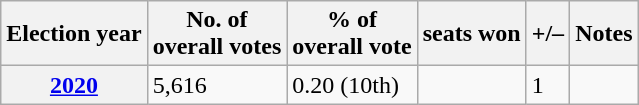<table class=wikitable>
<tr>
<th>Election year</th>
<th>No. of<br>overall votes</th>
<th>% of<br>overall vote</th>
<th>seats won</th>
<th>+/–</th>
<th>Notes</th>
</tr>
<tr>
<th><a href='#'>2020</a></th>
<td>5,616</td>
<td>0.20 (10th)</td>
<td></td>
<td> 1</td>
<td></td>
</tr>
</table>
